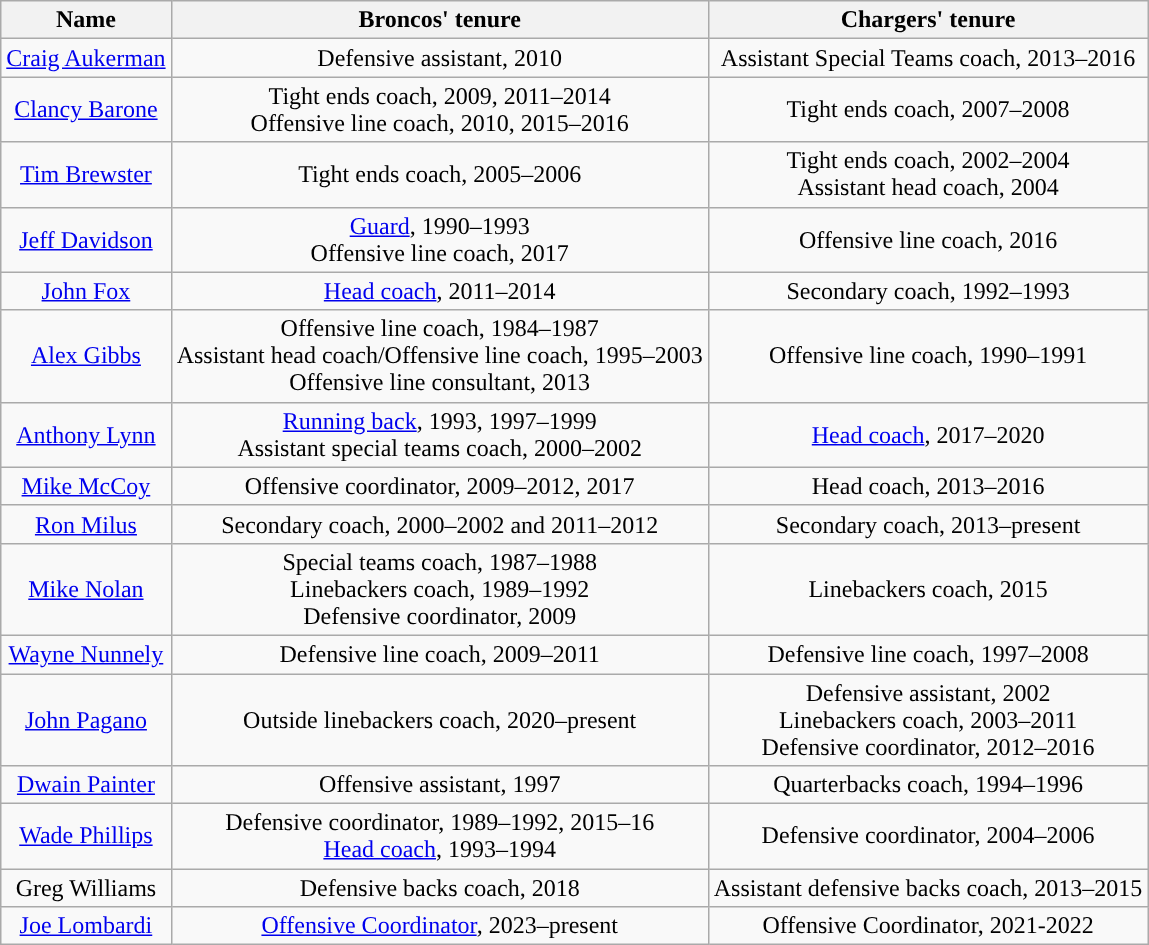<table class="wikitable" style="text-align: center">
<tr>
<th>Name</th>
<th>Broncos' tenure</th>
<th>Chargers' tenure</th>
</tr>
<tr>
<td><a href='#'>Craig Aukerman</a></td>
<td>Defensive assistant, 2010</td>
<td>Assistant Special Teams coach, 2013–2016</td>
</tr>
<tr>
<td><a href='#'>Clancy Barone</a></td>
<td>Tight ends coach, 2009, 2011–2014<br>Offensive line coach, 2010, 2015–2016</td>
<td>Tight ends coach, 2007–2008</td>
</tr>
<tr>
<td><a href='#'>Tim Brewster</a></td>
<td>Tight ends coach, 2005–2006</td>
<td>Tight ends coach, 2002–2004<br>Assistant head coach, 2004</td>
</tr>
<tr>
<td><a href='#'>Jeff Davidson</a></td>
<td><a href='#'>Guard</a>, 1990–1993<br>Offensive line coach, 2017</td>
<td>Offensive line coach, 2016</td>
</tr>
<tr>
<td><a href='#'>John Fox</a></td>
<td><a href='#'>Head coach</a>, 2011–2014</td>
<td>Secondary coach, 1992–1993</td>
</tr>
<tr>
<td><a href='#'>Alex Gibbs</a></td>
<td>Offensive line coach, 1984–1987<br>Assistant head coach/Offensive line coach, 1995–2003<br>Offensive line consultant, 2013</td>
<td>Offensive line coach, 1990–1991</td>
</tr>
<tr>
<td><a href='#'>Anthony Lynn</a></td>
<td><a href='#'>Running back</a>, 1993, 1997–1999<br>Assistant special teams coach, 2000–2002</td>
<td><a href='#'>Head coach</a>, 2017–2020</td>
</tr>
<tr>
<td><a href='#'>Mike McCoy</a></td>
<td>Offensive coordinator, 2009–2012, 2017</td>
<td>Head coach, 2013–2016</td>
</tr>
<tr>
<td><a href='#'>Ron Milus</a></td>
<td>Secondary coach, 2000–2002 and 2011–2012</td>
<td>Secondary coach, 2013–present</td>
</tr>
<tr>
<td><a href='#'>Mike Nolan</a></td>
<td>Special teams coach, 1987–1988<br>Linebackers coach, 1989–1992<br>Defensive coordinator, 2009</td>
<td>Linebackers coach, 2015</td>
</tr>
<tr>
<td><a href='#'>Wayne Nunnely</a></td>
<td>Defensive line coach, 2009–2011</td>
<td>Defensive line coach, 1997–2008</td>
</tr>
<tr>
<td><a href='#'>John Pagano</a></td>
<td>Outside linebackers coach, 2020–present</td>
<td>Defensive assistant, 2002<br>Linebackers coach, 2003–2011<br>Defensive coordinator, 2012–2016</td>
</tr>
<tr>
<td><a href='#'>Dwain Painter</a></td>
<td>Offensive assistant, 1997</td>
<td>Quarterbacks coach, 1994–1996</td>
</tr>
<tr>
<td><a href='#'>Wade Phillips</a></td>
<td>Defensive coordinator, 1989–1992, 2015–16<br><a href='#'>Head coach</a>, 1993–1994</td>
<td>Defensive coordinator, 2004–2006</td>
</tr>
<tr>
<td>Greg Williams</td>
<td>Defensive backs coach, 2018</td>
<td>Assistant defensive backs coach, 2013–2015</td>
</tr>
<tr>
<td><a href='#'>Joe Lombardi</a></td>
<td><a href='#'>Offensive Coordinator</a>, 2023–present</td>
<td>Offensive Coordinator, 2021-2022</td>
</tr>
</table>
